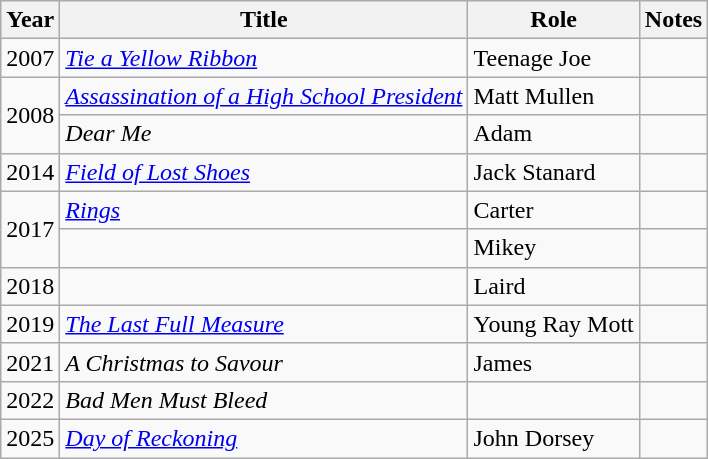<table class="wikitable sortable">
<tr>
<th>Year</th>
<th>Title</th>
<th>Role</th>
<th class="unsortable">Notes</th>
</tr>
<tr>
<td>2007</td>
<td><em><a href='#'>Tie a Yellow Ribbon</a></em></td>
<td>Teenage Joe</td>
<td></td>
</tr>
<tr>
<td rowspan="2">2008</td>
<td><em><a href='#'>Assassination of a High School President</a></em></td>
<td>Matt Mullen</td>
<td></td>
</tr>
<tr>
<td><em>Dear Me</em></td>
<td>Adam</td>
<td></td>
</tr>
<tr>
<td>2014</td>
<td><em><a href='#'>Field of Lost Shoes</a></em></td>
<td>Jack Stanard</td>
<td></td>
</tr>
<tr>
<td rowspan="2">2017</td>
<td><em><a href='#'>Rings</a></em></td>
<td>Carter</td>
<td></td>
</tr>
<tr>
<td><em></em></td>
<td>Mikey</td>
<td></td>
</tr>
<tr>
<td>2018</td>
<td><em></em></td>
<td>Laird</td>
<td></td>
</tr>
<tr>
<td>2019</td>
<td><em><a href='#'>The Last Full Measure</a></em></td>
<td>Young Ray Mott</td>
<td></td>
</tr>
<tr>
<td>2021</td>
<td><em>A Christmas to Savour</em></td>
<td>James</td>
<td></td>
</tr>
<tr>
<td>2022</td>
<td><em>Bad Men Must Bleed</em></td>
<td></td>
<td></td>
</tr>
<tr>
<td>2025</td>
<td><em><a href='#'>Day of Reckoning</a></em></td>
<td>John Dorsey</td>
<td></td>
</tr>
</table>
